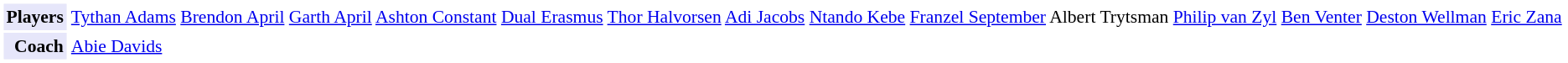<table cellpadding="2" style="border: 1px solid white; font-size:90%;">
<tr>
<td colspan="2" align="right" bgcolor="lavender"><strong>Players</strong></td>
<td align="left"><a href='#'>Tythan Adams</a> <a href='#'>Brendon April</a> <a href='#'>Garth April</a> <a href='#'>Ashton Constant</a> <a href='#'>Dual Erasmus</a> <a href='#'>Thor Halvorsen</a> <a href='#'>Adi Jacobs</a> <a href='#'>Ntando Kebe</a> <a href='#'>Franzel September</a> Albert Trytsman <a href='#'>Philip van Zyl</a> <a href='#'>Ben Venter</a> <a href='#'>Deston Wellman</a> <a href='#'>Eric Zana</a></td>
</tr>
<tr>
<td colspan="2" align="right" bgcolor="lavender"><strong>Coach</strong></td>
<td align="left"><a href='#'>Abie Davids</a></td>
</tr>
</table>
